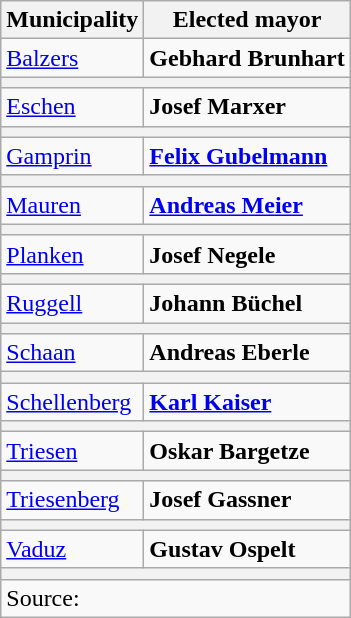<table class="wikitable" style="text-align:right">
<tr>
<th>Municipality</th>
<th>Elected mayor</th>
</tr>
<tr>
<td align="left"><a href='#'>Balzers</a></td>
<td align="left"><strong>Gebhard Brunhart</strong></td>
</tr>
<tr>
<th colspan="2"></th>
</tr>
<tr>
<td align="left"><a href='#'>Eschen</a></td>
<td align="left"><strong>Josef Marxer</strong></td>
</tr>
<tr>
<th colspan="2"></th>
</tr>
<tr>
<td align="left"><a href='#'>Gamprin</a></td>
<td align="left"><strong><a href='#'>Felix Gubelmann</a></strong></td>
</tr>
<tr>
<th colspan="2"></th>
</tr>
<tr>
<td align="left"><a href='#'>Mauren</a></td>
<td align="left"><a href='#'><strong>Andreas Meier</strong></a></td>
</tr>
<tr>
<th colspan="2"></th>
</tr>
<tr>
<td align="left"><a href='#'>Planken</a></td>
<td align="left"><strong>Josef Negele</strong></td>
</tr>
<tr>
<th colspan="2"></th>
</tr>
<tr>
<td align="left"><a href='#'>Ruggell</a></td>
<td align="left"><strong>Johann Büchel</strong></td>
</tr>
<tr>
<th colspan="2"></th>
</tr>
<tr>
<td align="left"><a href='#'>Schaan</a></td>
<td align="left"><strong>Andreas Eberle</strong></td>
</tr>
<tr>
<th colspan="2"></th>
</tr>
<tr>
<td align="left"><a href='#'>Schellenberg</a></td>
<td align="left"><strong><a href='#'>Karl Kaiser</a></strong></td>
</tr>
<tr>
<th colspan="2"></th>
</tr>
<tr>
<td align="left"><a href='#'>Triesen</a></td>
<td align="left"><strong>Oskar Bargetze</strong></td>
</tr>
<tr>
<th colspan="2"></th>
</tr>
<tr>
<td align="left"><a href='#'>Triesenberg</a></td>
<td align="left"><strong>Josef Gassner</strong></td>
</tr>
<tr>
<th colspan="2"></th>
</tr>
<tr>
<td align="left"><a href='#'>Vaduz</a></td>
<td align="left"><strong>Gustav Ospelt</strong></td>
</tr>
<tr>
<th colspan="2"></th>
</tr>
<tr>
<td colspan="2" align="left">Source: </td>
</tr>
</table>
